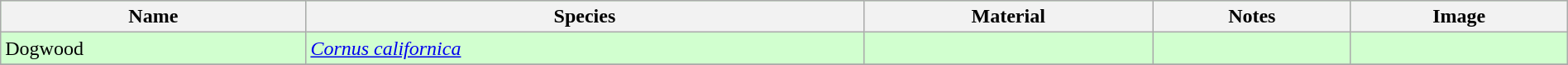<table class="wikitable" align="center" width="100%" style="background:#D1FFCF;">
<tr>
<th>Name</th>
<th>Species</th>
<th>Material</th>
<th>Notes</th>
<th>Image</th>
</tr>
<tr>
<td>Dogwood</td>
<td><em><a href='#'>Cornus californica</a></em></td>
<td></td>
<td></td>
<td></td>
</tr>
<tr>
</tr>
</table>
